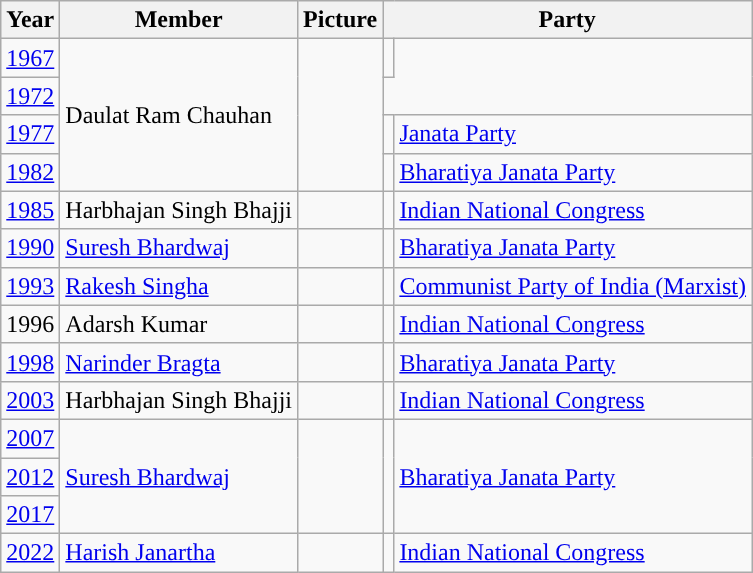<table class="wikitable sortable">
<tr>
<th>Year</th>
<th>Member</th>
<th>Picture</th>
<th colspan="2">Party</th>
</tr>
<tr>
<td><a href='#'>1967</a></td>
<td rowspan="4">Daulat Ram Chauhan</td>
<td rowspan="4"></td>
<td></td>
</tr>
<tr>
<td><a href='#'>1972</a></td>
</tr>
<tr>
<td><a href='#'>1977</a></td>
<td style="background-color: "></td>
<td><a href='#'>Janata Party</a></td>
</tr>
<tr>
<td><a href='#'>1982</a></td>
<td style="background-color: "></td>
<td><a href='#'>Bharatiya Janata Party</a></td>
</tr>
<tr>
<td><a href='#'>1985</a></td>
<td>Harbhajan Singh Bhajji</td>
<td></td>
<td style="background-color: "></td>
<td><a href='#'>Indian National Congress</a></td>
</tr>
<tr>
<td><a href='#'>1990</a></td>
<td><a href='#'>Suresh Bhardwaj</a></td>
<td></td>
<td style="background-color: "></td>
<td><a href='#'>Bharatiya Janata Party</a></td>
</tr>
<tr>
<td><a href='#'>1993</a></td>
<td><a href='#'>Rakesh Singha</a></td>
<td></td>
<td style="background-color: "></td>
<td><a href='#'>Communist Party of India (Marxist)</a></td>
</tr>
<tr>
<td>1996</td>
<td>Adarsh Kumar</td>
<td></td>
<td style="background-color: "></td>
<td><a href='#'>Indian National Congress</a></td>
</tr>
<tr>
<td><a href='#'>1998</a></td>
<td><a href='#'>Narinder Bragta</a></td>
<td></td>
<td style="background-color: "></td>
<td><a href='#'>Bharatiya Janata Party</a></td>
</tr>
<tr>
<td><a href='#'>2003</a></td>
<td>Harbhajan Singh Bhajji</td>
<td></td>
<td style="background-color: "></td>
<td><a href='#'>Indian National Congress</a></td>
</tr>
<tr>
<td><a href='#'>2007</a></td>
<td rowspan="3"><a href='#'>Suresh Bhardwaj</a></td>
<td rowspan="3"></td>
<td rowspan="3" style="background-color: "></td>
<td rowspan="3"><a href='#'>Bharatiya Janata Party</a></td>
</tr>
<tr>
<td><a href='#'>2012</a></td>
</tr>
<tr>
<td><a href='#'>2017</a></td>
</tr>
<tr>
<td><a href='#'>2022</a></td>
<td><a href='#'>Harish Janartha</a></td>
<td></td>
<td style="background-color: "></td>
<td><a href='#'>Indian National Congress</a></td>
</tr>
</table>
